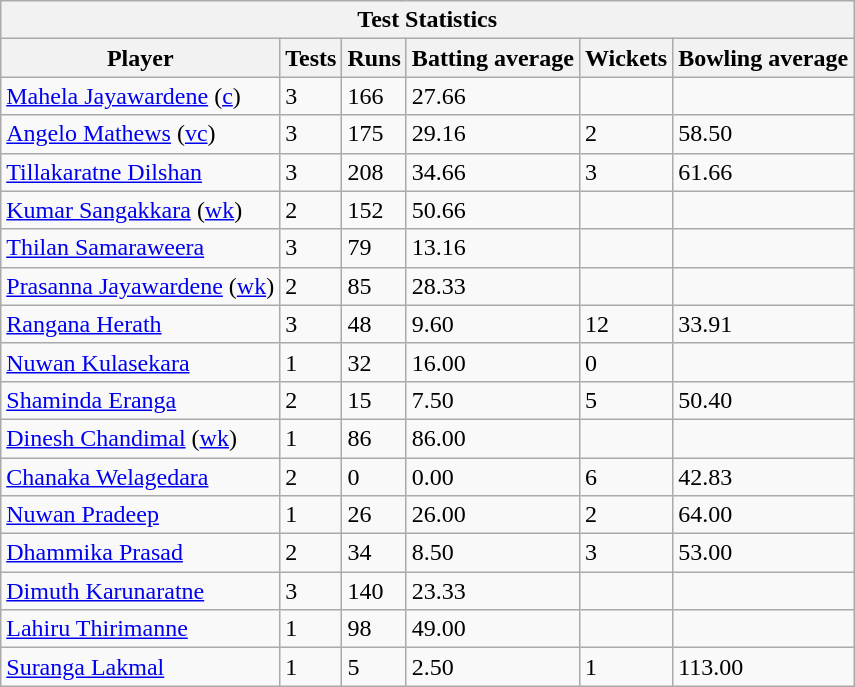<table class="wikitable sortable">
<tr>
<th colspan=12>Test Statistics</th>
</tr>
<tr>
<th>Player</th>
<th>Tests</th>
<th>Runs</th>
<th>Batting average</th>
<th>Wickets</th>
<th>Bowling average</th>
</tr>
<tr>
<td><a href='#'>Mahela Jayawardene</a> (<a href='#'>c</a>)</td>
<td>3</td>
<td>166</td>
<td>27.66</td>
<td></td>
<td></td>
</tr>
<tr>
<td><a href='#'>Angelo Mathews</a> (<a href='#'>vc</a>)</td>
<td>3</td>
<td>175</td>
<td>29.16</td>
<td>2</td>
<td>58.50</td>
</tr>
<tr>
<td><a href='#'>Tillakaratne Dilshan</a></td>
<td>3</td>
<td>208</td>
<td>34.66</td>
<td>3</td>
<td>61.66</td>
</tr>
<tr>
<td><a href='#'>Kumar Sangakkara</a> (<a href='#'>wk</a>)</td>
<td>2</td>
<td>152</td>
<td>50.66</td>
<td></td>
<td></td>
</tr>
<tr>
<td><a href='#'>Thilan Samaraweera</a></td>
<td>3</td>
<td>79</td>
<td>13.16</td>
<td></td>
<td></td>
</tr>
<tr>
<td><a href='#'>Prasanna Jayawardene</a> (<a href='#'>wk</a>)</td>
<td>2</td>
<td>85</td>
<td>28.33</td>
<td></td>
<td></td>
</tr>
<tr>
<td><a href='#'>Rangana Herath</a></td>
<td>3</td>
<td>48</td>
<td>9.60</td>
<td>12</td>
<td>33.91</td>
</tr>
<tr>
<td><a href='#'>Nuwan Kulasekara</a></td>
<td>1</td>
<td>32</td>
<td>16.00</td>
<td>0</td>
<td></td>
</tr>
<tr>
<td><a href='#'>Shaminda Eranga</a></td>
<td>2</td>
<td>15</td>
<td>7.50</td>
<td>5</td>
<td>50.40</td>
</tr>
<tr>
<td><a href='#'>Dinesh Chandimal</a> (<a href='#'>wk</a>)</td>
<td>1</td>
<td>86</td>
<td>86.00</td>
<td></td>
<td></td>
</tr>
<tr>
<td><a href='#'>Chanaka Welagedara</a></td>
<td>2</td>
<td>0</td>
<td>0.00</td>
<td>6</td>
<td>42.83</td>
</tr>
<tr>
<td><a href='#'>Nuwan Pradeep</a></td>
<td>1</td>
<td>26</td>
<td>26.00</td>
<td>2</td>
<td>64.00</td>
</tr>
<tr>
<td><a href='#'>Dhammika Prasad</a></td>
<td>2</td>
<td>34</td>
<td>8.50</td>
<td>3</td>
<td>53.00</td>
</tr>
<tr>
<td><a href='#'>Dimuth Karunaratne</a></td>
<td>3</td>
<td>140</td>
<td>23.33</td>
<td></td>
<td></td>
</tr>
<tr>
<td><a href='#'>Lahiru Thirimanne</a></td>
<td>1</td>
<td>98</td>
<td>49.00</td>
<td></td>
<td></td>
</tr>
<tr>
<td><a href='#'>Suranga Lakmal</a></td>
<td>1</td>
<td>5</td>
<td>2.50</td>
<td>1</td>
<td>113.00</td>
</tr>
</table>
